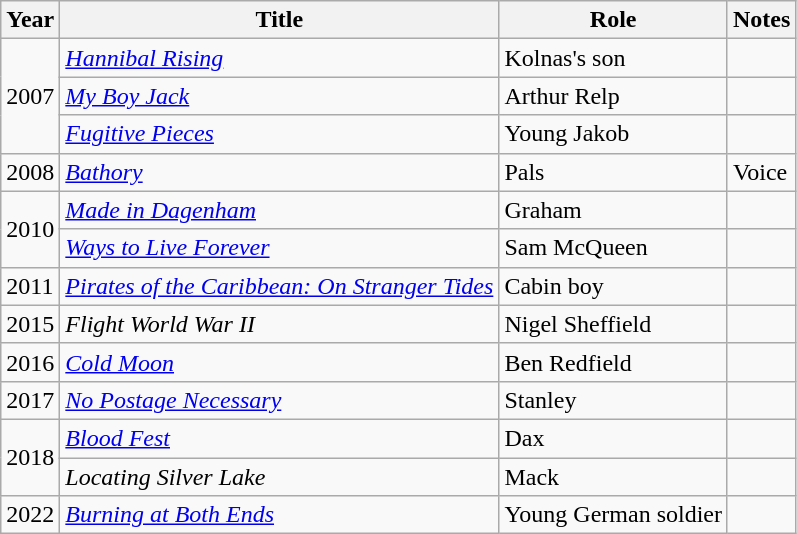<table class="wikitable sortable">
<tr>
<th>Year</th>
<th>Title</th>
<th>Role</th>
<th class="unsortable">Notes</th>
</tr>
<tr>
<td rowspan=3>2007</td>
<td><em><a href='#'>Hannibal Rising</a></em></td>
<td>Kolnas's son</td>
<td></td>
</tr>
<tr>
<td><em><a href='#'>My Boy Jack</a></em></td>
<td>Arthur Relp</td>
<td></td>
</tr>
<tr>
<td><em><a href='#'>Fugitive Pieces</a></em></td>
<td>Young Jakob</td>
<td></td>
</tr>
<tr>
<td>2008</td>
<td><em><a href='#'>Bathory</a></em></td>
<td>Pals</td>
<td>Voice</td>
</tr>
<tr>
<td rowspan=2>2010</td>
<td><em><a href='#'>Made in Dagenham</a></em></td>
<td>Graham</td>
<td></td>
</tr>
<tr>
<td><em><a href='#'>Ways to Live Forever</a></em></td>
<td>Sam McQueen</td>
<td></td>
</tr>
<tr>
<td>2011</td>
<td><em><a href='#'>Pirates of the Caribbean: On Stranger Tides</a></em></td>
<td>Cabin boy</td>
<td></td>
</tr>
<tr>
<td>2015</td>
<td><em>Flight World War II</em></td>
<td>Nigel Sheffield</td>
<td></td>
</tr>
<tr>
<td>2016</td>
<td><em><a href='#'>Cold Moon</a></em></td>
<td>Ben Redfield</td>
<td></td>
</tr>
<tr>
<td>2017</td>
<td><em><a href='#'>No Postage Necessary</a></em></td>
<td>Stanley</td>
<td></td>
</tr>
<tr>
<td rowspan=2>2018</td>
<td><em><a href='#'>Blood Fest</a></em></td>
<td>Dax</td>
<td></td>
</tr>
<tr>
<td><em>Locating Silver Lake</em></td>
<td>Mack</td>
<td></td>
</tr>
<tr>
<td>2022</td>
<td><em><a href='#'>Burning at Both Ends</a></em></td>
<td>Young German soldier</td>
<td></td>
</tr>
</table>
